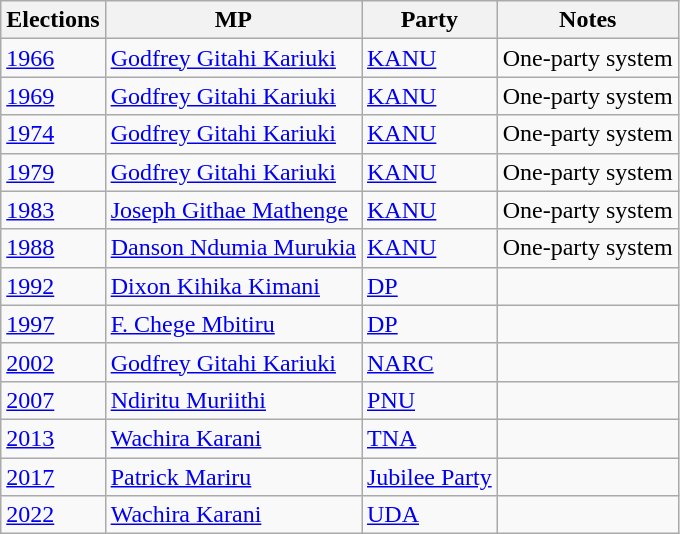<table class="wikitable">
<tr>
<th>Elections</th>
<th>MP </th>
<th>Party</th>
<th>Notes</th>
</tr>
<tr>
<td><a href='#'>1966</a></td>
<td><a href='#'>Godfrey Gitahi Kariuki</a></td>
<td><a href='#'>KANU</a></td>
<td>One-party system</td>
</tr>
<tr>
<td><a href='#'>1969</a></td>
<td><a href='#'>Godfrey Gitahi Kariuki</a></td>
<td><a href='#'>KANU</a></td>
<td>One-party system</td>
</tr>
<tr>
<td><a href='#'>1974</a></td>
<td><a href='#'>Godfrey Gitahi Kariuki</a></td>
<td><a href='#'>KANU</a></td>
<td>One-party system</td>
</tr>
<tr>
<td><a href='#'>1979</a></td>
<td><a href='#'>Godfrey Gitahi Kariuki</a></td>
<td><a href='#'>KANU</a></td>
<td>One-party system</td>
</tr>
<tr>
<td><a href='#'>1983</a></td>
<td><a href='#'>Joseph Githae Mathenge</a></td>
<td><a href='#'>KANU</a></td>
<td>One-party system</td>
</tr>
<tr>
<td><a href='#'>1988</a></td>
<td><a href='#'>Danson Ndumia Murukia</a></td>
<td><a href='#'>KANU</a></td>
<td>One-party system</td>
</tr>
<tr>
<td><a href='#'>1992</a></td>
<td><a href='#'>Dixon Kihika Kimani</a></td>
<td><a href='#'>DP</a></td>
<td></td>
</tr>
<tr>
<td><a href='#'>1997</a></td>
<td><a href='#'>F. Chege Mbitiru</a></td>
<td><a href='#'>DP</a></td>
<td></td>
</tr>
<tr>
<td><a href='#'>2002</a></td>
<td><a href='#'>Godfrey Gitahi Kariuki</a></td>
<td><a href='#'>NARC</a></td>
<td></td>
</tr>
<tr>
<td><a href='#'>2007</a></td>
<td><a href='#'>Ndiritu Muriithi</a></td>
<td><a href='#'>PNU</a></td>
<td></td>
</tr>
<tr>
<td><a href='#'>2013</a></td>
<td><a href='#'>Wachira Karani</a></td>
<td><a href='#'>TNA</a></td>
<td></td>
</tr>
<tr>
<td><a href='#'>2017</a></td>
<td><a href='#'>Patrick Mariru</a></td>
<td><a href='#'>Jubilee Party</a></td>
</tr>
<tr>
<td><a href='#'>2022</a></td>
<td><a href='#'>Wachira Karani</a></td>
<td><a href='#'>UDA</a></td>
<td></td>
</tr>
</table>
